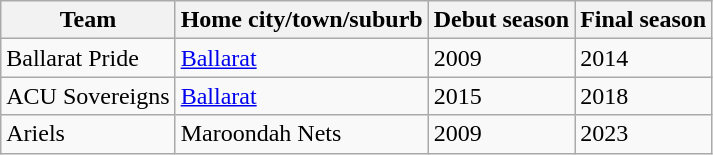<table class="wikitable collapsible">
<tr>
<th>Team</th>
<th>Home city/town/suburb</th>
<th>Debut season</th>
<th>Final season</th>
</tr>
<tr>
<td>Ballarat Pride </td>
<td><a href='#'>Ballarat</a></td>
<td>2009</td>
<td>2014</td>
</tr>
<tr>
<td>ACU Sovereigns </td>
<td><a href='#'>Ballarat</a></td>
<td>2015</td>
<td>2018</td>
</tr>
<tr>
<td>Ariels</td>
<td>Maroondah Nets</td>
<td>2009</td>
<td>2023</td>
</tr>
</table>
